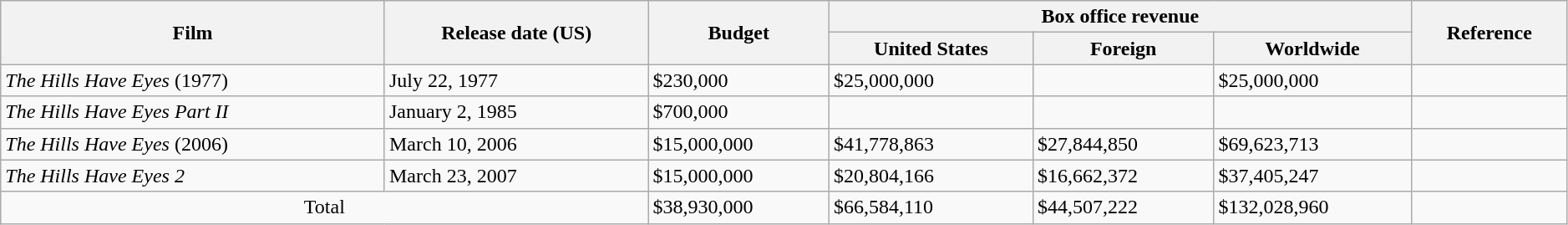<table class="wikitable" width=99% border="1">
<tr>
<th rowspan="2">Film</th>
<th rowspan="2">Release date (US)</th>
<th rowspan="2">Budget</th>
<th colspan="3">Box office revenue</th>
<th rowspan="2">Reference</th>
</tr>
<tr>
<th align="center">United States</th>
<th align="center">Foreign</th>
<th align="center">Worldwide</th>
</tr>
<tr>
<td><em>The Hills Have Eyes</em> (1977)</td>
<td>July 22, 1977</td>
<td>$230,000</td>
<td>$25,000,000</td>
<td></td>
<td>$25,000,000</td>
<td></td>
</tr>
<tr>
<td><em>The Hills Have Eyes Part II</em></td>
<td>January 2, 1985</td>
<td>$700,000</td>
<td></td>
<td></td>
<td></td>
<td></td>
</tr>
<tr>
<td><em>The Hills Have Eyes</em> (2006)</td>
<td>March 10, 2006</td>
<td>$15,000,000</td>
<td>$41,778,863</td>
<td>$27,844,850</td>
<td>$69,623,713</td>
<td></td>
</tr>
<tr>
<td><em>The Hills Have Eyes 2</em></td>
<td>March 23, 2007</td>
<td>$15,000,000</td>
<td>$20,804,166</td>
<td>$16,662,372</td>
<td>$37,405,247</td>
<td></td>
</tr>
<tr>
<td colspan=2 align="center">Total</td>
<td>$38,930,000</td>
<td>$66,584,110</td>
<td>$44,507,222</td>
<td>$132,028,960</td>
<td></td>
</tr>
</table>
